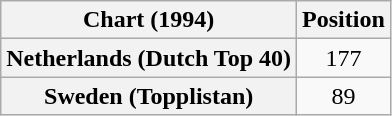<table class="wikitable sortable plainrowheaders" style="text-align:center">
<tr>
<th scope="col">Chart (1994)</th>
<th scope="col">Position</th>
</tr>
<tr>
<th scope="row">Netherlands (Dutch Top 40)</th>
<td>177</td>
</tr>
<tr>
<th scope="row">Sweden (Topplistan)</th>
<td>89</td>
</tr>
</table>
